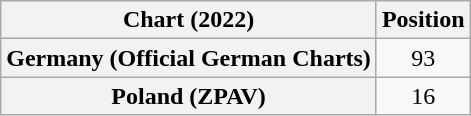<table class="wikitable plainrowheaders" style="text-align:center">
<tr>
<th scope="col">Chart (2022)</th>
<th scope="col">Position</th>
</tr>
<tr>
<th scope="row">Germany (Official German Charts)</th>
<td>93</td>
</tr>
<tr>
<th scope="row">Poland (ZPAV)</th>
<td>16</td>
</tr>
</table>
